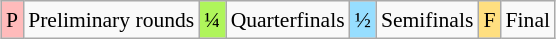<table class="wikitable" style="margin:0.5em auto; font-size:90%; line-height:1.25em;">
<tr>
<td bgcolor="#FFBBBB" align=center>P</td>
<td>Preliminary rounds</td>
<td bgcolor="#AFF55B" align=center>¼</td>
<td>Quarterfinals</td>
<td bgcolor="#97DEFF" align=center>½</td>
<td>Semifinals</td>
<td bgcolor="#FFDF80" align=center>F</td>
<td>Final</td>
</tr>
</table>
